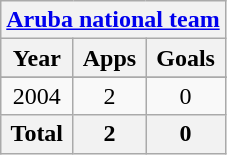<table class="wikitable" style="text-align:center">
<tr>
<th colspan=3><a href='#'>Aruba national team</a></th>
</tr>
<tr>
<th>Year</th>
<th>Apps</th>
<th>Goals</th>
</tr>
<tr>
</tr>
<tr>
<td>2004</td>
<td>2</td>
<td>0</td>
</tr>
<tr>
<th>Total</th>
<th>2</th>
<th>0</th>
</tr>
</table>
